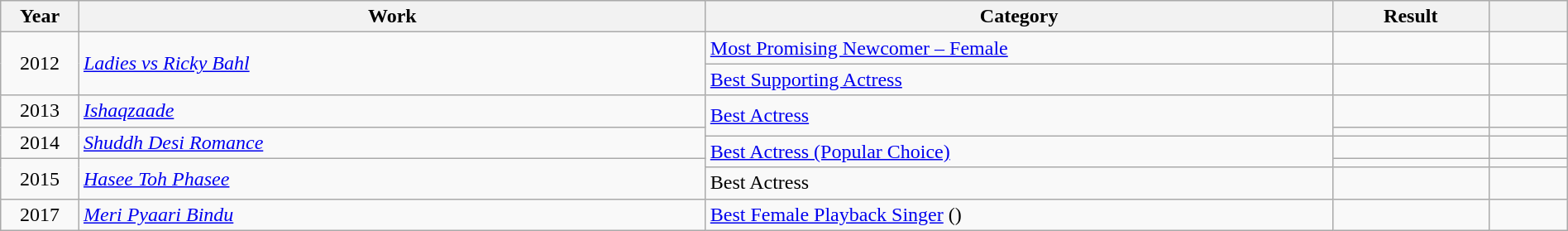<table class="wikitable" style="width:100%;">
<tr>
<th width=5%>Year</th>
<th style="width:40%;">Work</th>
<th style="width:40%;">Category</th>
<th style="width:10%;">Result</th>
<th width=5%></th>
</tr>
<tr>
<td rowspan="2" style="text-align:center;">2012</td>
<td rowspan="2" style="text-align:left;"><em><a href='#'>Ladies vs Ricky Bahl</a></em></td>
<td><a href='#'>Most Promising Newcomer – Female</a></td>
<td></td>
<td style="text-align:center;"></td>
</tr>
<tr>
<td><a href='#'>Best Supporting Actress</a></td>
<td></td>
<td style="text-align:center;"></td>
</tr>
<tr>
<td style="text-align:center;">2013</td>
<td style="text-align:left;"><em><a href='#'>Ishaqzaade</a></em></td>
<td rowspan="2"><a href='#'>Best Actress</a></td>
<td></td>
<td style="text-align:center;"></td>
</tr>
<tr>
<td rowspan="2" style="text-align:center;">2014</td>
<td rowspan="2" style="text-align:left;"><em><a href='#'>Shuddh Desi Romance</a></em></td>
<td></td>
<td style="text-align:center;"></td>
</tr>
<tr>
<td rowspan="2"><a href='#'>Best Actress (Popular Choice)</a></td>
<td></td>
<td style="text-align:center;"></td>
</tr>
<tr>
<td rowspan="2" style="text-align:center;">2015</td>
<td rowspan="2" style="text-align:left;"><em><a href='#'>Hasee Toh Phasee</a></em></td>
<td></td>
<td style="text-align:center;"></td>
</tr>
<tr>
<td>Best Actress</td>
<td></td>
<td style="text-align:center;"></td>
</tr>
<tr>
<td style="text-align:center;">2017</td>
<td style="text-align:left;"><em><a href='#'>Meri Pyaari Bindu</a></em></td>
<td><a href='#'>Best Female Playback Singer</a> ()</td>
<td></td>
<td style="text-align:center;"></td>
</tr>
</table>
